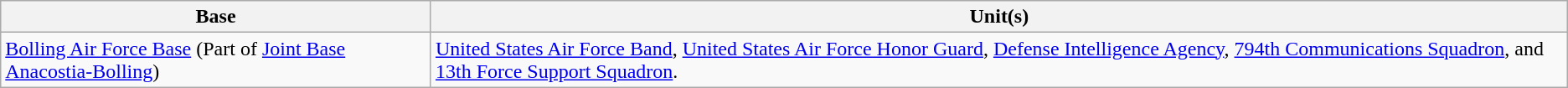<table class="wikitable">
<tr>
<th>Base</th>
<th>Unit(s)</th>
</tr>
<tr>
<td><a href='#'>Bolling Air Force Base</a> (Part of <a href='#'>Joint Base Anacostia-Bolling</a>)</td>
<td><a href='#'>United States Air Force Band</a>, <a href='#'>United States Air Force Honor Guard</a>, <a href='#'>Defense Intelligence Agency</a>, <a href='#'>794th Communications Squadron</a>, and <a href='#'>13th Force Support Squadron</a>.</td>
</tr>
</table>
